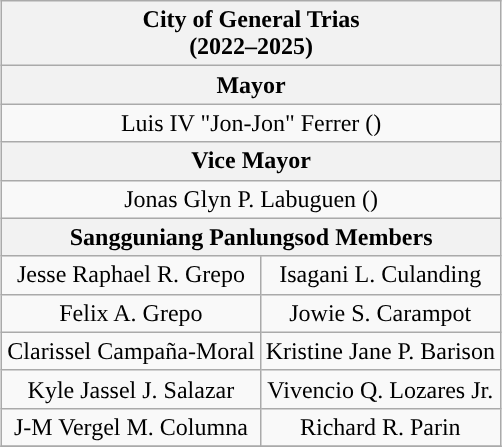<table class="wikitable" style="margin:1.7em; margin-top:0;" align=right>
<tr style="text-align:center;">
<th colspan="2" bgcolor="peach" align="center">City of General Trias<br>(2022–2025)</th>
</tr>
<tr style="text-align:center;">
<th colspan="2" bgcolor="peach" align="center">Mayor</th>
</tr>
<tr style="text-align:center;">
<td colspan="2" align="center">Luis IV "Jon-Jon" Ferrer ()</td>
</tr>
<tr style="text-align:center;">
<th colspan="2" align="center">Vice Mayor</th>
</tr>
<tr style="text-align:center;">
<td colspan="2" align="center">Jonas Glyn P. Labuguen ()</td>
</tr>
<tr style="text-align:center;">
<th colspan="2" bgcolor="peach" align="center">Sangguniang Panlungsod Members</th>
</tr>
<tr style="text-align:center;">
<td>Jesse Raphael R. Grepo</td>
<td>Isagani L. Culanding</td>
</tr>
<tr style="text-align:center;">
<td>Felix A. Grepo</td>
<td>Jowie S. Carampot</td>
</tr>
<tr style="text-align:center;">
<td>Clarissel Campaña-Moral</td>
<td>Kristine Jane P. Barison</td>
</tr>
<tr style="text-align:center;">
<td>Kyle Jassel J. Salazar</td>
<td>Vivencio Q. Lozares Jr.</td>
</tr>
<tr style="text-align:center;">
<td>J-M Vergel M. Columna</td>
<td>Richard R. Parin</td>
</tr>
<tr style="text-align:center;">
</tr>
</table>
